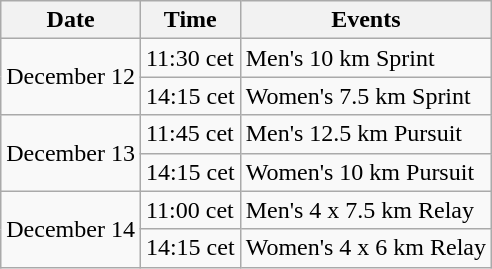<table class="wikitable" border="1">
<tr>
<th>Date</th>
<th>Time</th>
<th>Events</th>
</tr>
<tr>
<td rowspan=2>December 12</td>
<td>11:30 cet</td>
<td>Men's 10 km Sprint</td>
</tr>
<tr>
<td>14:15 cet</td>
<td>Women's 7.5 km Sprint</td>
</tr>
<tr>
<td rowspan=2>December 13</td>
<td>11:45 cet</td>
<td>Men's 12.5 km Pursuit</td>
</tr>
<tr>
<td>14:15 cet</td>
<td>Women's 10 km Pursuit</td>
</tr>
<tr>
<td rowspan=2>December 14</td>
<td>11:00 cet</td>
<td>Men's 4 x 7.5 km Relay</td>
</tr>
<tr>
<td>14:15 cet</td>
<td>Women's 4 x 6 km Relay</td>
</tr>
</table>
